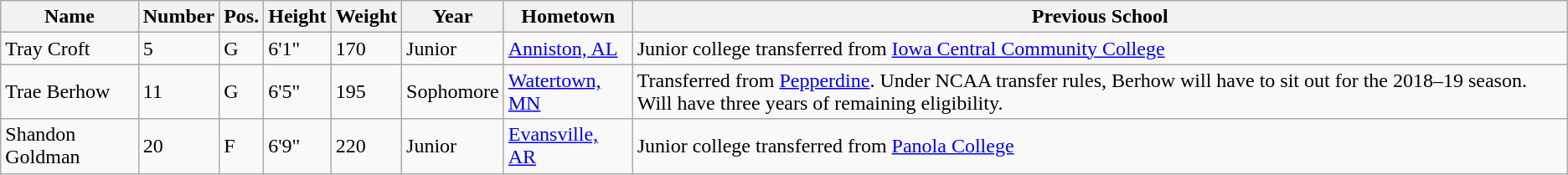<table class="wikitable sortable" border="1">
<tr>
<th>Name</th>
<th>Number</th>
<th>Pos.</th>
<th>Height</th>
<th>Weight</th>
<th>Year</th>
<th>Hometown</th>
<th class="unsortable">Previous School</th>
</tr>
<tr>
<td>Tray Croft</td>
<td>5</td>
<td>G</td>
<td>6'1"</td>
<td>170</td>
<td>Junior</td>
<td><a href='#'>Anniston, AL</a></td>
<td>Junior college transferred from <a href='#'>Iowa Central Community College</a></td>
</tr>
<tr>
<td>Trae Berhow</td>
<td>11</td>
<td>G</td>
<td>6'5"</td>
<td>195</td>
<td>Sophomore</td>
<td><a href='#'>Watertown, MN</a></td>
<td>Transferred from <a href='#'>Pepperdine</a>. Under NCAA transfer rules, Berhow will have to sit out for the 2018–19 season. Will have three years of remaining eligibility.</td>
</tr>
<tr>
<td>Shandon Goldman</td>
<td>20</td>
<td>F</td>
<td>6'9"</td>
<td>220</td>
<td>Junior</td>
<td><a href='#'>Evansville, AR</a></td>
<td>Junior college transferred from <a href='#'>Panola College</a></td>
</tr>
</table>
